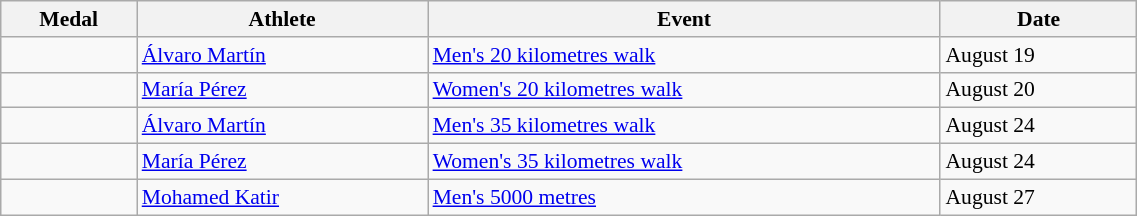<table class="wikitable" style="font-size:90%" width=60%>
<tr>
<th>Medal</th>
<th>Athlete</th>
<th>Event</th>
<th>Date</th>
</tr>
<tr>
<td></td>
<td><a href='#'>Álvaro Martín</a></td>
<td><a href='#'>Men's 20 kilometres walk</a></td>
<td>August 19</td>
</tr>
<tr>
<td></td>
<td><a href='#'>María Pérez</a></td>
<td><a href='#'>Women's 20 kilometres walk</a></td>
<td>August 20</td>
</tr>
<tr>
<td></td>
<td><a href='#'>Álvaro Martín</a></td>
<td><a href='#'>Men's 35 kilometres walk</a></td>
<td>August 24</td>
</tr>
<tr>
<td></td>
<td><a href='#'>María Pérez</a></td>
<td><a href='#'>Women's 35 kilometres walk</a></td>
<td>August 24</td>
</tr>
<tr>
<td></td>
<td><a href='#'>Mohamed Katir</a></td>
<td><a href='#'>Men's 5000 metres</a></td>
<td>August 27</td>
</tr>
</table>
